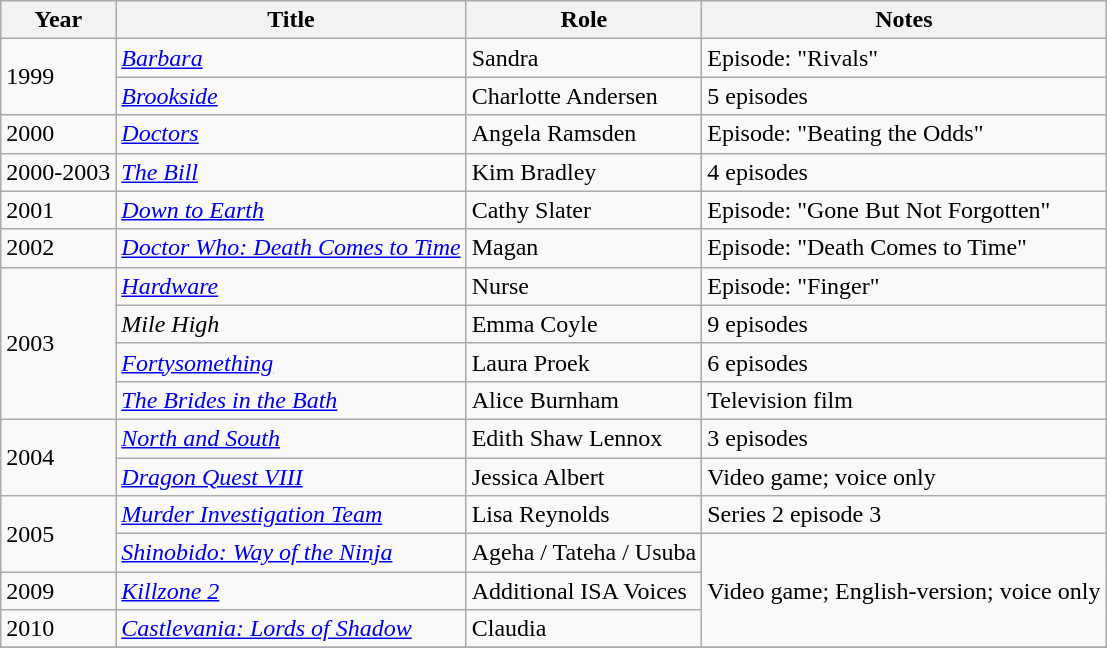<table class="wikitable">
<tr>
<th>Year</th>
<th>Title</th>
<th>Role</th>
<th>Notes</th>
</tr>
<tr>
<td rowspan="2">1999</td>
<td><em><a href='#'>Barbara</a></em></td>
<td>Sandra</td>
<td>Episode: "Rivals"</td>
</tr>
<tr>
<td><em><a href='#'>Brookside</a></em></td>
<td>Charlotte Andersen</td>
<td>5 episodes</td>
</tr>
<tr>
<td>2000</td>
<td><em><a href='#'>Doctors</a></em></td>
<td>Angela Ramsden</td>
<td>Episode: "Beating the Odds"</td>
</tr>
<tr>
<td>2000-2003</td>
<td><em><a href='#'>The Bill</a></em></td>
<td>Kim Bradley</td>
<td>4 episodes</td>
</tr>
<tr>
<td>2001</td>
<td><em><a href='#'>Down to Earth</a></em></td>
<td>Cathy Slater</td>
<td>Episode: "Gone But Not Forgotten"</td>
</tr>
<tr>
<td>2002</td>
<td><em><a href='#'>Doctor Who: Death Comes to Time</a></em></td>
<td>Magan</td>
<td>Episode: "Death Comes to Time"</td>
</tr>
<tr>
<td rowspan="4">2003</td>
<td><em><a href='#'>Hardware</a></em></td>
<td>Nurse</td>
<td>Episode: "Finger"</td>
</tr>
<tr>
<td><em>Mile High</em></td>
<td>Emma Coyle</td>
<td>9 episodes</td>
</tr>
<tr>
<td><em><a href='#'>Fortysomething</a></em></td>
<td>Laura Proek</td>
<td>6 episodes</td>
</tr>
<tr>
<td><em><a href='#'>The Brides in the Bath</a></em></td>
<td>Alice Burnham</td>
<td>Television film</td>
</tr>
<tr>
<td rowspan="2">2004</td>
<td><em><a href='#'>North and South</a></em></td>
<td>Edith Shaw Lennox</td>
<td>3 episodes</td>
</tr>
<tr>
<td><em><a href='#'>Dragon Quest VIII</a></em></td>
<td>Jessica Albert</td>
<td>Video game; voice only</td>
</tr>
<tr>
<td rowspan="2">2005</td>
<td><em><a href='#'>Murder Investigation Team</a></em></td>
<td>Lisa Reynolds</td>
<td>Series 2 episode 3</td>
</tr>
<tr>
<td><em><a href='#'>Shinobido: Way of the Ninja</a></em></td>
<td>Ageha / Tateha / Usuba</td>
<td rowspan="3">Video game; English-version; voice only</td>
</tr>
<tr>
<td>2009</td>
<td><em><a href='#'>Killzone 2</a></em></td>
<td>Additional ISA Voices</td>
</tr>
<tr>
<td>2010</td>
<td><em><a href='#'>Castlevania: Lords of Shadow</a></em></td>
<td>Claudia</td>
</tr>
<tr>
</tr>
</table>
